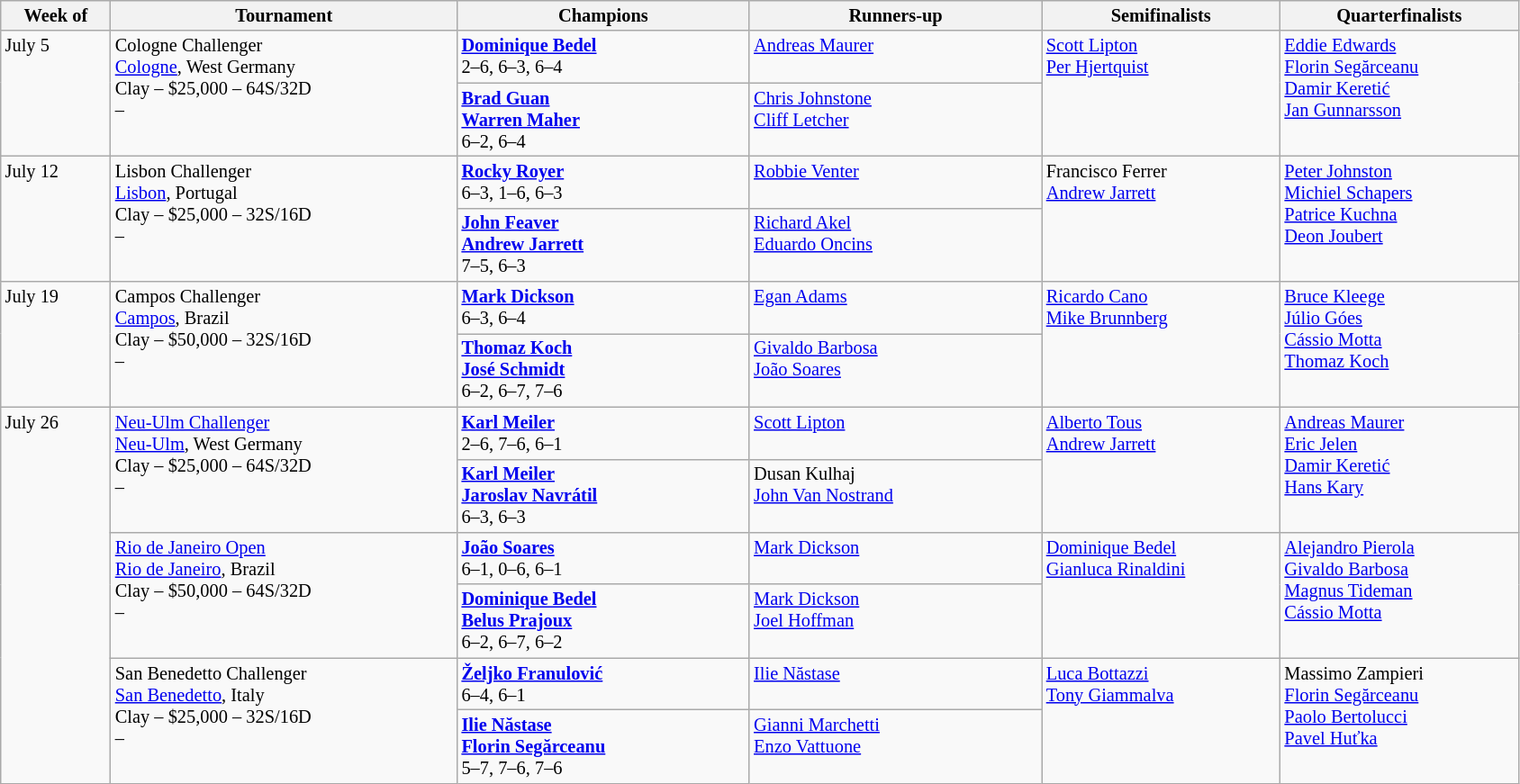<table class="wikitable" style="font-size:85%;">
<tr>
<th width="75">Week of</th>
<th width="250">Tournament</th>
<th width="210">Champions</th>
<th width="210">Runners-up</th>
<th width="170">Semifinalists</th>
<th width="170">Quarterfinalists</th>
</tr>
<tr valign="top">
<td rowspan="2">July 5</td>
<td rowspan="2">Cologne Challenger<br> <a href='#'>Cologne</a>, West Germany<br>Clay – $25,000 – 64S/32D<br>  – </td>
<td> <strong><a href='#'>Dominique Bedel</a></strong> <br>2–6, 6–3, 6–4</td>
<td> <a href='#'>Andreas Maurer</a></td>
<td rowspan="2"> <a href='#'>Scott Lipton</a> <br>  <a href='#'>Per Hjertquist</a></td>
<td rowspan="2"> <a href='#'>Eddie Edwards</a> <br>  <a href='#'>Florin Segărceanu</a> <br> <a href='#'>Damir Keretić</a> <br>  <a href='#'>Jan Gunnarsson</a></td>
</tr>
<tr valign="top">
<td> <strong><a href='#'>Brad Guan</a></strong> <br> <strong><a href='#'>Warren Maher</a></strong><br>6–2, 6–4</td>
<td> <a href='#'>Chris Johnstone</a> <br> <a href='#'>Cliff Letcher</a></td>
</tr>
<tr valign="top">
<td rowspan="2">July 12</td>
<td rowspan="2">Lisbon Challenger<br> <a href='#'>Lisbon</a>, Portugal<br>Clay – $25,000 – 32S/16D<br>  – </td>
<td> <strong><a href='#'>Rocky Royer</a></strong> <br>6–3, 1–6, 6–3</td>
<td> <a href='#'>Robbie Venter</a></td>
<td rowspan="2"> Francisco Ferrer <br>  <a href='#'>Andrew Jarrett</a></td>
<td rowspan="2"> <a href='#'>Peter Johnston</a> <br>  <a href='#'>Michiel Schapers</a> <br> <a href='#'>Patrice Kuchna</a> <br>  <a href='#'>Deon Joubert</a></td>
</tr>
<tr valign="top">
<td> <strong><a href='#'>John Feaver</a></strong> <br> <strong><a href='#'>Andrew Jarrett</a></strong><br>7–5, 6–3</td>
<td> <a href='#'>Richard Akel</a> <br> <a href='#'>Eduardo Oncins</a></td>
</tr>
<tr valign="top">
<td rowspan="2">July 19</td>
<td rowspan="2">Campos Challenger<br> <a href='#'>Campos</a>, Brazil<br>Clay – $50,000 – 32S/16D<br>  – </td>
<td> <strong><a href='#'>Mark Dickson</a></strong> <br>6–3, 6–4</td>
<td> <a href='#'>Egan Adams</a></td>
<td rowspan="2"> <a href='#'>Ricardo Cano</a> <br>  <a href='#'>Mike Brunnberg</a></td>
<td rowspan="2"> <a href='#'>Bruce Kleege</a> <br>  <a href='#'>Júlio Góes</a> <br> <a href='#'>Cássio Motta</a> <br>  <a href='#'>Thomaz Koch</a></td>
</tr>
<tr valign="top">
<td> <strong><a href='#'>Thomaz Koch</a></strong> <br> <strong><a href='#'>José Schmidt</a></strong><br>6–2, 6–7, 7–6</td>
<td> <a href='#'>Givaldo Barbosa</a> <br> <a href='#'>João Soares</a></td>
</tr>
<tr valign="top">
<td rowspan="6">July 26</td>
<td rowspan="2"><a href='#'>Neu-Ulm Challenger</a><br> <a href='#'>Neu-Ulm</a>, West Germany<br>Clay – $25,000 – 64S/32D<br>  – </td>
<td> <strong><a href='#'>Karl Meiler</a></strong> <br>2–6, 7–6, 6–1</td>
<td> <a href='#'>Scott Lipton</a></td>
<td rowspan="2"> <a href='#'>Alberto Tous</a> <br>  <a href='#'>Andrew Jarrett</a></td>
<td rowspan="2"> <a href='#'>Andreas Maurer</a> <br>  <a href='#'>Eric Jelen</a> <br> <a href='#'>Damir Keretić</a> <br>  <a href='#'>Hans Kary</a></td>
</tr>
<tr valign="top">
<td> <strong><a href='#'>Karl Meiler</a></strong> <br> <strong><a href='#'>Jaroslav Navrátil</a></strong><br>6–3, 6–3</td>
<td> Dusan Kulhaj <br> <a href='#'>John Van Nostrand</a></td>
</tr>
<tr valign="top">
<td rowspan="2"><a href='#'>Rio de Janeiro Open</a><br> <a href='#'>Rio de Janeiro</a>, Brazil<br>Clay – $50,000 – 64S/32D<br>  – </td>
<td> <strong><a href='#'>João Soares</a></strong> <br>6–1, 0–6, 6–1</td>
<td> <a href='#'>Mark Dickson</a></td>
<td rowspan="2"> <a href='#'>Dominique Bedel</a> <br>  <a href='#'>Gianluca Rinaldini</a></td>
<td rowspan="2"> <a href='#'>Alejandro Pierola</a> <br>  <a href='#'>Givaldo Barbosa</a> <br> <a href='#'>Magnus Tideman</a> <br>  <a href='#'>Cássio Motta</a></td>
</tr>
<tr valign="top">
<td> <strong><a href='#'>Dominique Bedel</a></strong> <br> <strong><a href='#'>Belus Prajoux</a></strong><br>6–2, 6–7, 6–2</td>
<td> <a href='#'>Mark Dickson</a> <br> <a href='#'>Joel Hoffman</a></td>
</tr>
<tr valign="top">
<td rowspan="2">San Benedetto Challenger<br> <a href='#'>San Benedetto</a>, Italy<br>Clay – $25,000 – 32S/16D<br>  – </td>
<td> <strong><a href='#'>Željko Franulović</a></strong> <br>6–4, 6–1</td>
<td> <a href='#'>Ilie Năstase</a></td>
<td rowspan="2"> <a href='#'>Luca Bottazzi</a> <br>  <a href='#'>Tony Giammalva</a></td>
<td rowspan="2"> Massimo Zampieri <br>  <a href='#'>Florin Segărceanu</a> <br> <a href='#'>Paolo Bertolucci</a> <br>  <a href='#'>Pavel Huťka</a></td>
</tr>
<tr valign="top">
<td> <strong><a href='#'>Ilie Năstase</a></strong> <br> <strong><a href='#'>Florin Segărceanu</a></strong><br>5–7, 7–6, 7–6</td>
<td> <a href='#'>Gianni Marchetti</a> <br> <a href='#'>Enzo Vattuone</a></td>
</tr>
</table>
